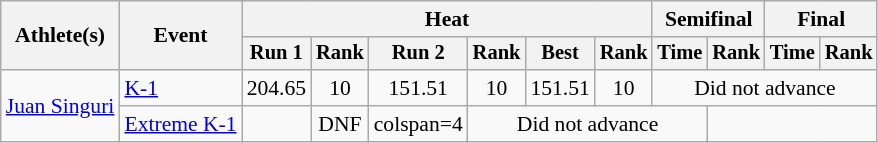<table class="wikitable" style="font-size:90%">
<tr>
<th rowspan=2>Athlete(s)</th>
<th rowspan=2>Event</th>
<th colspan="6">Heat</th>
<th colspan="2">Semifinal</th>
<th colspan="2">Final</th>
</tr>
<tr style="font-size:95%">
<th>Run 1</th>
<th>Rank</th>
<th>Run 2</th>
<th>Rank</th>
<th>Best</th>
<th>Rank</th>
<th>Time</th>
<th>Rank</th>
<th>Time</th>
<th>Rank</th>
</tr>
<tr align=center>
<td align=left rowspan="2"><a href='#'>Juan Singuri</a></td>
<td align=left><a href='#'>K-1</a></td>
<td>204.65</td>
<td>10</td>
<td>151.51</td>
<td>10</td>
<td>151.51</td>
<td>10</td>
<td colspan=4>Did not advance</td>
</tr>
<tr align=center>
<td align=left><a href='#'>Extreme K-1</a></td>
<td></td>
<td>DNF</td>
<td>colspan=4 </td>
<td colspan=4>Did not advance</td>
</tr>
</table>
